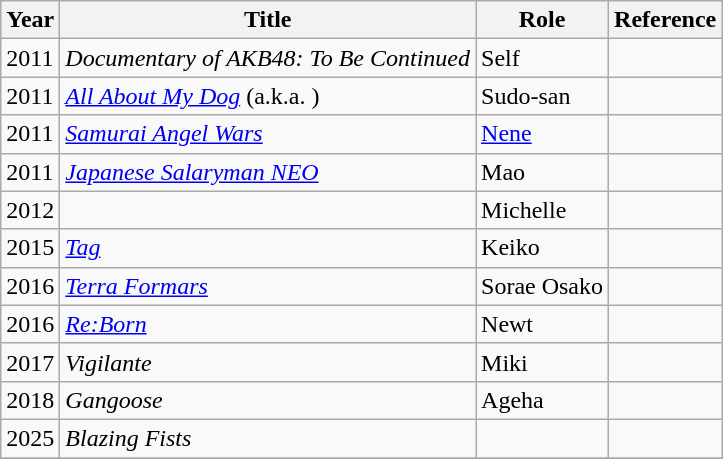<table class="wikitable">
<tr>
<th>Year</th>
<th>Title</th>
<th>Role</th>
<th>Reference</th>
</tr>
<tr>
<td>2011</td>
<td><em>Documentary of AKB48: To Be Continued</em></td>
<td>Self</td>
<td></td>
</tr>
<tr>
<td>2011</td>
<td><em><a href='#'>All About My Dog</a></em> (a.k.a. )</td>
<td>Sudo-san</td>
<td></td>
</tr>
<tr>
<td>2011</td>
<td><em><a href='#'>Samurai Angel Wars</a></em></td>
<td><a href='#'>Nene</a></td>
<td></td>
</tr>
<tr>
<td>2011</td>
<td><em><a href='#'>Japanese Salaryman NEO</a></em></td>
<td>Mao</td>
<td></td>
</tr>
<tr>
<td>2012</td>
<td></td>
<td>Michelle</td>
<td></td>
</tr>
<tr>
<td>2015</td>
<td><em><a href='#'>Tag</a></em></td>
<td>Keiko</td>
<td></td>
</tr>
<tr>
<td>2016</td>
<td><em><a href='#'>Terra Formars</a></em></td>
<td>Sorae Osako</td>
<td></td>
</tr>
<tr>
<td>2016</td>
<td><em><a href='#'>Re:Born</a></em></td>
<td>Newt</td>
<td></td>
</tr>
<tr>
<td>2017</td>
<td><em>Vigilante</em></td>
<td>Miki</td>
<td></td>
</tr>
<tr>
<td>2018</td>
<td><em>Gangoose</em></td>
<td>Ageha</td>
<td></td>
</tr>
<tr>
<td>2025</td>
<td><em>Blazing Fists</em></td>
<td></td>
<td></td>
</tr>
<tr>
</tr>
</table>
